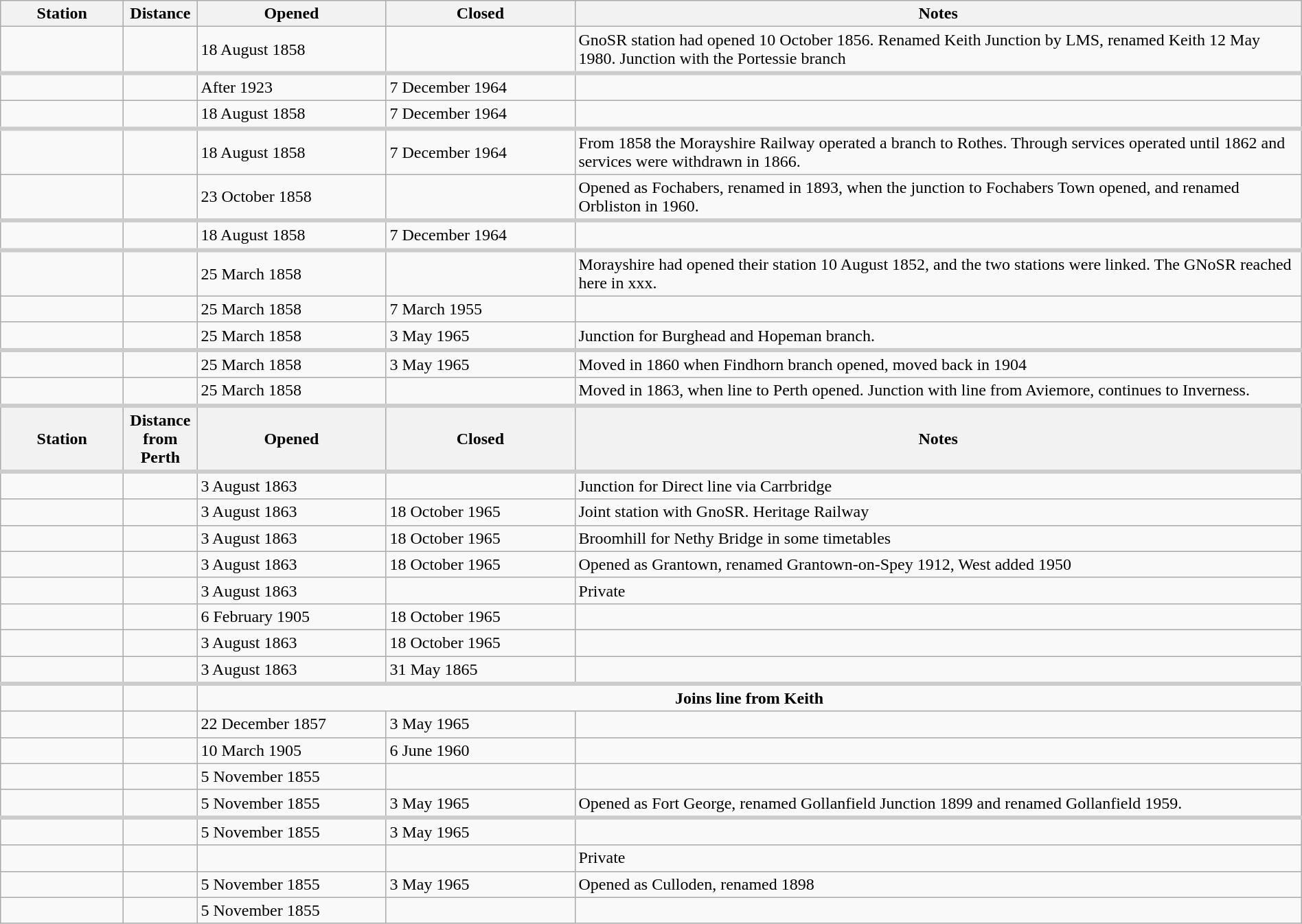<table class="wikitable" style="width:100%; margin-right:0;">
<tr>
<th scope="col" style="width:7em; text-align:center;">Station</th>
<th scope="col" style="width:4em; text-align:center;">Distance</th>
<th scope="col" style="width:11em;">Opened</th>
<th scope="col" style="width:11em;">Closed</th>
<th scope="col" class="unsortable">Notes</th>
</tr>
<tr>
<td></td>
<td></td>
<td>18 August 1858</td>
<td></td>
<td>GnoSR station had opened 10 October 1856. Renamed Keith Junction by LMS, renamed Keith 12 May 1980. Junction with the Portessie branch</td>
</tr>
<tr style="border-top:4px solid #ccc">
<td></td>
<td></td>
<td>After 1923</td>
<td>7 December 1964</td>
<td></td>
</tr>
<tr>
<td></td>
<td></td>
<td>18 August 1858</td>
<td>7 December 1964</td>
<td></td>
</tr>
<tr style="border-top:4px solid #ccc">
<td></td>
<td></td>
<td>18 August 1858</td>
<td>7 December 1964</td>
<td> From 1858 the Morayshire Railway operated a branch to Rothes. Through services operated until 1862 and services were withdrawn in 1866.</td>
</tr>
<tr>
<td></td>
<td></td>
<td>23 October 1858</td>
<td></td>
<td>Opened as Fochabers, renamed in 1893, when the junction to Fochabers Town opened, and renamed Orbliston in 1960.</td>
</tr>
<tr style="border-top:4px solid #ccc">
<td></td>
<td></td>
<td>18 August 1858</td>
<td>7 December 1964</td>
<td></td>
</tr>
<tr style="border-top:4px solid #ccc">
<td></td>
<td></td>
<td>25 March 1858</td>
<td></td>
<td>Morayshire had opened their station 10 August 1852, and the two stations were linked. The GNoSR reached here in xxx.</td>
</tr>
<tr>
<td></td>
<td></td>
<td>25 March 1858</td>
<td>7 March 1955</td>
<td></td>
</tr>
<tr>
<td></td>
<td></td>
<td>25 March 1858</td>
<td>3 May 1965</td>
<td>Junction for Burghead and Hopeman branch.</td>
</tr>
<tr style="border-top:4px solid #ccc">
<td></td>
<td></td>
<td>25 March 1858</td>
<td>3 May 1965</td>
<td>Moved in 1860 when Findhorn branch opened, moved back in 1904</td>
</tr>
<tr>
<td></td>
<td></td>
<td>25 March 1858</td>
<td></td>
<td>Moved in 1863, when line to Perth opened. Junction with line from Aviemore, continues to Inverness.</td>
</tr>
<tr style="border-top:4px solid #ccc">
<th scope="col" style="width:7em; text-align:center;">Station</th>
<th scope="col" style="width:4em; text-align:center;">Distance from Perth</th>
<th scope="col" style="width:11em;">Opened</th>
<th scope="col" style="width:11em;">Closed</th>
<th scope="col" class="unsortable">Notes</th>
</tr>
<tr style="border-top:4px solid #ccc">
<td></td>
<td></td>
<td>3 August 1863</td>
<td></td>
<td>Junction for Direct line via Carrbridge</td>
</tr>
<tr>
<td></td>
<td></td>
<td>3 August 1863</td>
<td>18 October 1965</td>
<td>Joint station with GnoSR. Heritage Railway</td>
</tr>
<tr>
<td></td>
<td></td>
<td>3 August 1863</td>
<td>18 October 1965</td>
<td>Broomhill for Nethy Bridge in some timetables</td>
</tr>
<tr>
<td></td>
<td></td>
<td>3 August 1863</td>
<td>18 October 1965</td>
<td>Opened as Grantown, renamed Grantown-on-Spey 1912, West added 1950</td>
</tr>
<tr>
<td></td>
<td></td>
<td>3 August 1863</td>
<td></td>
<td>Private</td>
</tr>
<tr>
<td></td>
<td></td>
<td>6 February 1905</td>
<td>18 October 1965</td>
<td></td>
</tr>
<tr>
<td></td>
<td></td>
<td>3 August 1863</td>
<td>18 October 1965</td>
<td></td>
</tr>
<tr>
<td></td>
<td></td>
<td>3 August 1863</td>
<td>31 May 1865</td>
<td></td>
</tr>
<tr style="border-top:4px solid #ccc">
<td></td>
<td></td>
<td colspan="3" style="text-align:center;"><strong>Joins line from Keith</strong></td>
</tr>
<tr>
<td></td>
<td></td>
<td>22 December 1857</td>
<td>3 May 1965</td>
<td></td>
</tr>
<tr>
<td></td>
<td></td>
<td>10 March 1905</td>
<td>6 June 1960</td>
<td></td>
</tr>
<tr>
<td></td>
<td></td>
<td>5 November 1855</td>
<td></td>
<td></td>
</tr>
<tr>
<td></td>
<td></td>
<td>5 November 1855</td>
<td>3 May 1965</td>
<td>Opened as Fort George, renamed Gollanfield Junction 1899 and renamed Gollanfield 1959.</td>
</tr>
<tr style="border-top:4px solid #ccc">
<td></td>
<td></td>
<td>5 November 1855</td>
<td>3 May 1965</td>
<td></td>
</tr>
<tr>
<td></td>
<td></td>
<td></td>
<td></td>
<td>Private</td>
</tr>
<tr>
<td></td>
<td></td>
<td>5 November 1855</td>
<td>3 May 1965</td>
<td>Opened as Culloden, renamed 1898</td>
</tr>
<tr>
<td></td>
<td></td>
<td>5 November 1855</td>
<td></td>
<td></td>
</tr>
</table>
